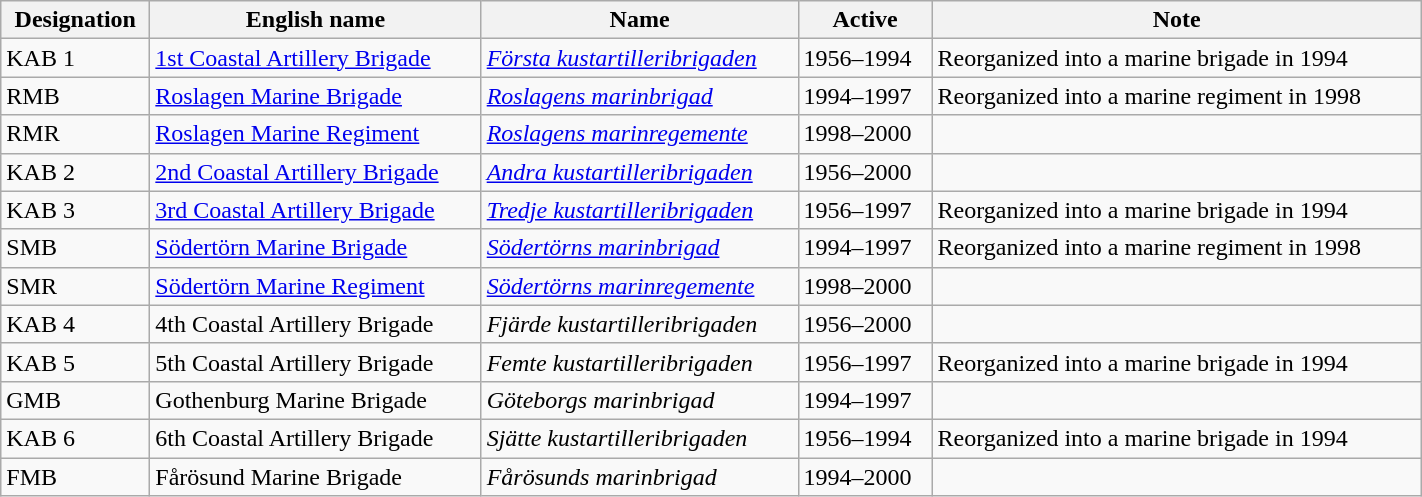<table class="wikitable" width="75%">
<tr>
<th>Designation</th>
<th>English name</th>
<th>Name</th>
<th>Active</th>
<th>Note</th>
</tr>
<tr>
<td>KAB 1</td>
<td><a href='#'>1st Coastal Artillery Brigade</a></td>
<td><a href='#'><em>Första kustartilleribrigaden</em></a></td>
<td>1956–1994</td>
<td>Reorganized into a marine brigade in 1994</td>
</tr>
<tr>
<td>RMB</td>
<td><a href='#'>Roslagen Marine Brigade</a></td>
<td><a href='#'><em>Roslagens marinbrigad</em></a></td>
<td>1994–1997</td>
<td>Reorganized into a marine regiment in 1998</td>
</tr>
<tr>
<td>RMR</td>
<td><a href='#'>Roslagen Marine Regiment</a></td>
<td><a href='#'><em>Roslagens marinregemente</em></a></td>
<td>1998–2000</td>
<td></td>
</tr>
<tr>
<td>KAB 2</td>
<td><a href='#'>2nd Coastal Artillery Brigade</a></td>
<td><a href='#'><em>Andra kustartilleribrigaden</em></a></td>
<td>1956–2000</td>
<td></td>
</tr>
<tr>
<td>KAB 3</td>
<td><a href='#'>3rd Coastal Artillery Brigade</a></td>
<td><a href='#'><em>Tredje kustartilleribrigaden</em></a></td>
<td>1956–1997</td>
<td>Reorganized into a marine brigade in 1994</td>
</tr>
<tr>
<td>SMB</td>
<td><a href='#'>Södertörn Marine Brigade</a></td>
<td><a href='#'><em>Södertörns marinbrigad</em></a></td>
<td>1994–1997</td>
<td>Reorganized into a marine regiment in 1998</td>
</tr>
<tr>
<td>SMR</td>
<td><a href='#'>Södertörn Marine Regiment</a></td>
<td><a href='#'><em>Södertörns marinregemente</em></a></td>
<td>1998–2000</td>
<td></td>
</tr>
<tr>
<td>KAB 4</td>
<td>4th Coastal Artillery Brigade</td>
<td><em>Fjärde kustartilleribrigaden</em></td>
<td>1956–2000</td>
<td></td>
</tr>
<tr>
<td>KAB 5</td>
<td>5th Coastal Artillery Brigade</td>
<td><em>Femte kustartilleribrigaden</em></td>
<td>1956–1997</td>
<td>Reorganized into a marine brigade in 1994</td>
</tr>
<tr>
<td>GMB</td>
<td>Gothenburg Marine Brigade</td>
<td><em>Göteborgs marinbrigad</em></td>
<td>1994–1997</td>
<td></td>
</tr>
<tr>
<td>KAB 6</td>
<td>6th Coastal Artillery Brigade</td>
<td><em>Sjätte kustartilleribrigaden</em></td>
<td>1956–1994</td>
<td>Reorganized into a marine brigade in 1994</td>
</tr>
<tr>
<td>FMB</td>
<td>Fårösund Marine Brigade</td>
<td><em>Fårösunds marinbrigad</em></td>
<td>1994–2000</td>
<td></td>
</tr>
</table>
